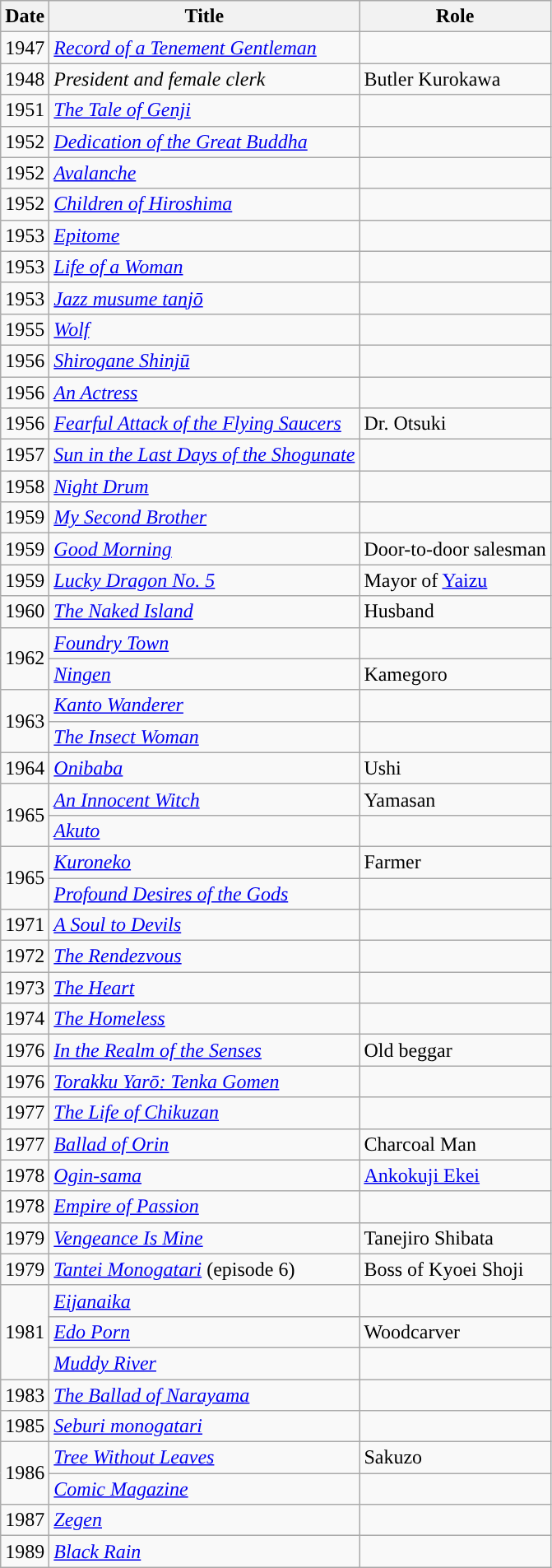<table class=wikitable>
<tr>
<th>Date</th>
<th>Title</th>
<th>Role</th>
</tr>
<tr>
<td>1947</td>
<td><em><a href='#'>Record of a Tenement Gentleman</a></em></td>
<td></td>
</tr>
<tr>
<td>1948</td>
<td><em>President and female clerk</em></td>
<td>Butler Kurokawa</td>
</tr>
<tr>
<td>1951</td>
<td><em><a href='#'>The Tale of Genji</a></em></td>
<td></td>
</tr>
<tr>
<td>1952</td>
<td><em><a href='#'>Dedication of the Great Buddha</a></em></td>
<td></td>
</tr>
<tr>
<td>1952</td>
<td><em><a href='#'>Avalanche</a></em></td>
<td></td>
</tr>
<tr>
<td>1952</td>
<td><em><a href='#'>Children of Hiroshima</a></em></td>
<td></td>
</tr>
<tr>
<td>1953</td>
<td><em><a href='#'>Epitome</a></em></td>
<td></td>
</tr>
<tr>
<td>1953</td>
<td><em><a href='#'>Life of a Woman</a></em></td>
<td></td>
</tr>
<tr>
<td>1953</td>
<td><em><a href='#'>Jazz musume tanjō</a></em></td>
<td></td>
</tr>
<tr>
<td>1955</td>
<td><em><a href='#'>Wolf</a></em></td>
<td></td>
</tr>
<tr>
<td>1956</td>
<td><em><a href='#'>Shirogane Shinjū</a></em></td>
<td></td>
</tr>
<tr>
<td>1956</td>
<td><em><a href='#'>An Actress</a></em></td>
<td></td>
</tr>
<tr>
<td>1956</td>
<td><em><a href='#'>Fearful Attack of the Flying Saucers</a></em></td>
<td>Dr. Otsuki</td>
</tr>
<tr>
<td>1957</td>
<td><em><a href='#'>Sun in the Last Days of the Shogunate</a></em></td>
<td></td>
</tr>
<tr>
<td>1958</td>
<td><em><a href='#'>Night Drum</a></em></td>
<td></td>
</tr>
<tr>
<td>1959</td>
<td><em><a href='#'>My Second Brother</a></em></td>
<td></td>
</tr>
<tr>
<td>1959</td>
<td><em><a href='#'>Good Morning</a></em></td>
<td>Door-to-door salesman</td>
</tr>
<tr>
<td>1959</td>
<td><em><a href='#'>Lucky Dragon No. 5</a></em></td>
<td>Mayor of <a href='#'>Yaizu</a></td>
</tr>
<tr>
<td>1960</td>
<td><em><a href='#'>The Naked Island</a></em></td>
<td>Husband</td>
</tr>
<tr>
<td rowspan="2">1962</td>
<td><em><a href='#'>Foundry Town</a></em></td>
<td></td>
</tr>
<tr>
<td><em><a href='#'>Ningen</a></em></td>
<td>Kamegoro</td>
</tr>
<tr>
<td rowspan="2">1963</td>
<td><em><a href='#'>Kanto Wanderer</a></em></td>
<td></td>
</tr>
<tr>
<td><em><a href='#'>The Insect Woman</a></em></td>
<td></td>
</tr>
<tr>
<td>1964</td>
<td><em><a href='#'>Onibaba</a></em></td>
<td>Ushi</td>
</tr>
<tr>
<td rowspan="2">1965</td>
<td><em><a href='#'>An Innocent Witch</a></em></td>
<td>Yamasan</td>
</tr>
<tr>
<td><em><a href='#'>Akuto</a></em></td>
<td></td>
</tr>
<tr>
<td rowspan="2">1965</td>
<td><em><a href='#'>Kuroneko</a></em></td>
<td>Farmer</td>
</tr>
<tr>
<td><em><a href='#'>Profound Desires of the Gods</a></em></td>
<td></td>
</tr>
<tr>
<td>1971</td>
<td><em><a href='#'>A Soul to Devils</a></em></td>
<td></td>
</tr>
<tr>
<td>1972</td>
<td><em><a href='#'>The Rendezvous</a></em></td>
<td></td>
</tr>
<tr>
<td>1973</td>
<td><em><a href='#'>The Heart</a></em></td>
<td></td>
</tr>
<tr>
<td>1974</td>
<td><em><a href='#'>The Homeless</a></em></td>
<td></td>
</tr>
<tr>
<td>1976</td>
<td><em><a href='#'>In the Realm of the Senses</a></em></td>
<td>Old beggar</td>
</tr>
<tr>
<td>1976</td>
<td><em><a href='#'>Torakku Yarō: Tenka Gomen</a></em></td>
<td></td>
</tr>
<tr>
<td>1977</td>
<td><em><a href='#'>The Life of Chikuzan</a></em></td>
<td></td>
</tr>
<tr>
<td>1977</td>
<td><em><a href='#'>Ballad of Orin</a></em></td>
<td>Charcoal Man</td>
</tr>
<tr>
<td>1978</td>
<td><em><a href='#'>Ogin-sama</a></em></td>
<td><a href='#'>Ankokuji Ekei</a></td>
</tr>
<tr>
<td>1978</td>
<td><em><a href='#'>Empire of Passion</a></em></td>
<td></td>
</tr>
<tr>
<td>1979</td>
<td><em><a href='#'>Vengeance Is Mine</a></em></td>
<td>Tanejiro Shibata</td>
</tr>
<tr>
<td>1979</td>
<td><em><a href='#'>Tantei Monogatari</a></em> (episode 6)</td>
<td>Boss of Kyoei Shoji</td>
</tr>
<tr>
<td rowspan="3">1981</td>
<td><em><a href='#'>Eijanaika</a></em></td>
<td></td>
</tr>
<tr>
<td><em><a href='#'>Edo Porn</a></em></td>
<td>Woodcarver</td>
</tr>
<tr>
<td><em><a href='#'>Muddy River</a></em></td>
<td></td>
</tr>
<tr>
<td>1983</td>
<td><em><a href='#'>The Ballad of Narayama</a></em></td>
<td></td>
</tr>
<tr>
<td>1985</td>
<td><em><a href='#'>Seburi monogatari</a></em></td>
<td></td>
</tr>
<tr>
<td rowspan="2">1986</td>
<td><em><a href='#'>Tree Without Leaves</a></em></td>
<td>Sakuzo</td>
</tr>
<tr>
<td><em><a href='#'>Comic Magazine</a></em></td>
<td></td>
</tr>
<tr>
<td>1987</td>
<td><em><a href='#'>Zegen</a></em></td>
<td></td>
</tr>
<tr>
<td>1989</td>
<td><em><a href='#'>Black Rain</a></em></td>
<td></td>
</tr>
</table>
